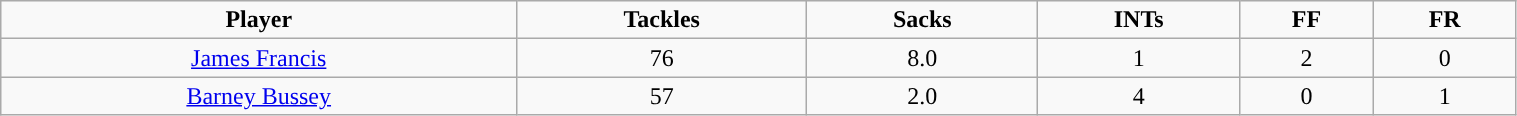<table class="wikitable" width="80%">
<tr align="center">
<td><strong>Player</strong></td>
<td><strong>Tackles</strong></td>
<td><strong>Sacks</strong></td>
<td><strong>INTs</strong></td>
<td><strong>FF</strong></td>
<td><strong>FR</strong></td>
</tr>
<tr align="center" bgcolor="">
<td><a href='#'>James Francis</a></td>
<td>76</td>
<td>8.0</td>
<td>1</td>
<td>2</td>
<td>0</td>
</tr>
<tr align="center" bgcolor="">
<td><a href='#'>Barney Bussey</a></td>
<td>57</td>
<td>2.0</td>
<td>4</td>
<td>0</td>
<td>1</td>
</tr>
</table>
